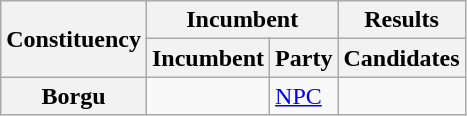<table class="wikitable sortable">
<tr>
<th rowspan="2">Constituency</th>
<th colspan="2">Incumbent</th>
<th>Results</th>
</tr>
<tr valign="bottom">
<th>Incumbent</th>
<th>Party</th>
<th>Candidates</th>
</tr>
<tr>
<th>Borgu</th>
<td></td>
<td><a href='#'>NPC</a></td>
<td nowrap=""></td>
</tr>
</table>
